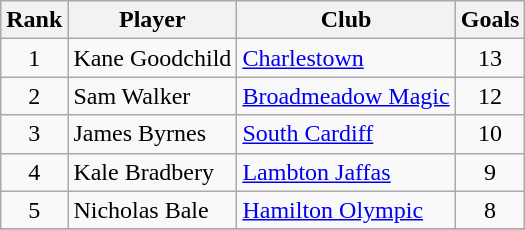<table class=wikitable style=text-align:center>
<tr>
<th>Rank</th>
<th>Player</th>
<th>Club</th>
<th>Goals</th>
</tr>
<tr>
<td>1</td>
<td align=left> Kane Goodchild</td>
<td align=left><a href='#'>Charlestown</a></td>
<td>13</td>
</tr>
<tr>
<td>2</td>
<td align=left> Sam Walker</td>
<td align=left><a href='#'>Broadmeadow Magic</a></td>
<td>12</td>
</tr>
<tr>
<td>3</td>
<td align=left> James Byrnes</td>
<td align=left><a href='#'>South Cardiff</a></td>
<td>10</td>
</tr>
<tr>
<td>4</td>
<td align=left> Kale Bradbery</td>
<td align=left><a href='#'>Lambton Jaffas</a></td>
<td>9</td>
</tr>
<tr>
<td>5</td>
<td align=left> Nicholas Bale</td>
<td align=left><a href='#'>Hamilton Olympic</a></td>
<td>8</td>
</tr>
<tr>
</tr>
</table>
